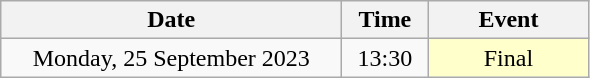<table class = "wikitable" style="text-align:center;">
<tr>
<th width=220>Date</th>
<th width=50>Time</th>
<th width=100>Event</th>
</tr>
<tr>
<td>Monday, 25 September 2023</td>
<td>13:30</td>
<td bgcolor=ffffcc>Final</td>
</tr>
</table>
